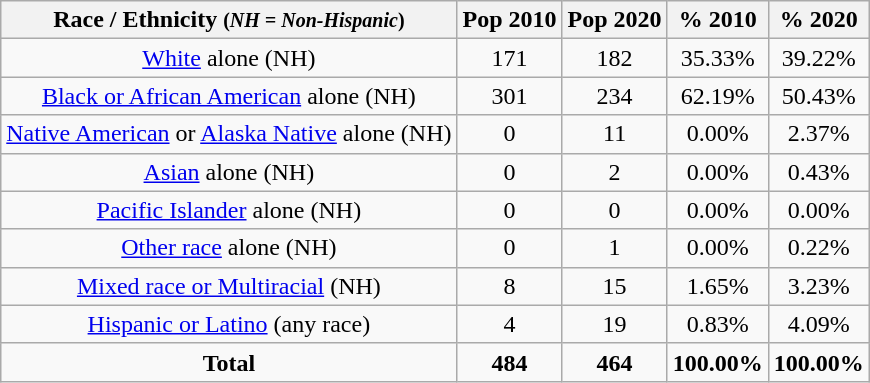<table class="wikitable" style="text-align:center;">
<tr>
<th>Race / Ethnicity <small>(<em>NH = Non-Hispanic</em>)</small></th>
<th>Pop 2010</th>
<th>Pop 2020</th>
<th>% 2010</th>
<th>% 2020</th>
</tr>
<tr>
<td><a href='#'>White</a> alone (NH)</td>
<td>171</td>
<td>182</td>
<td>35.33%</td>
<td>39.22%</td>
</tr>
<tr>
<td><a href='#'>Black or African American</a> alone (NH)</td>
<td>301</td>
<td>234</td>
<td>62.19%</td>
<td>50.43%</td>
</tr>
<tr>
<td><a href='#'>Native American</a> or <a href='#'>Alaska Native</a> alone (NH)</td>
<td>0</td>
<td>11</td>
<td>0.00%</td>
<td>2.37%</td>
</tr>
<tr>
<td><a href='#'>Asian</a> alone (NH)</td>
<td>0</td>
<td>2</td>
<td>0.00%</td>
<td>0.43%</td>
</tr>
<tr>
<td><a href='#'>Pacific Islander</a> alone (NH)</td>
<td>0</td>
<td>0</td>
<td>0.00%</td>
<td>0.00%</td>
</tr>
<tr>
<td><a href='#'>Other race</a> alone (NH)</td>
<td>0</td>
<td>1</td>
<td>0.00%</td>
<td>0.22%</td>
</tr>
<tr>
<td><a href='#'>Mixed race or Multiracial</a> (NH)</td>
<td>8</td>
<td>15</td>
<td>1.65%</td>
<td>3.23%</td>
</tr>
<tr>
<td><a href='#'>Hispanic or Latino</a> (any race)</td>
<td>4</td>
<td>19</td>
<td>0.83%</td>
<td>4.09%</td>
</tr>
<tr>
<td><strong>Total</strong></td>
<td><strong>484</strong></td>
<td><strong>464</strong></td>
<td><strong>100.00%</strong></td>
<td><strong>100.00%</strong></td>
</tr>
</table>
